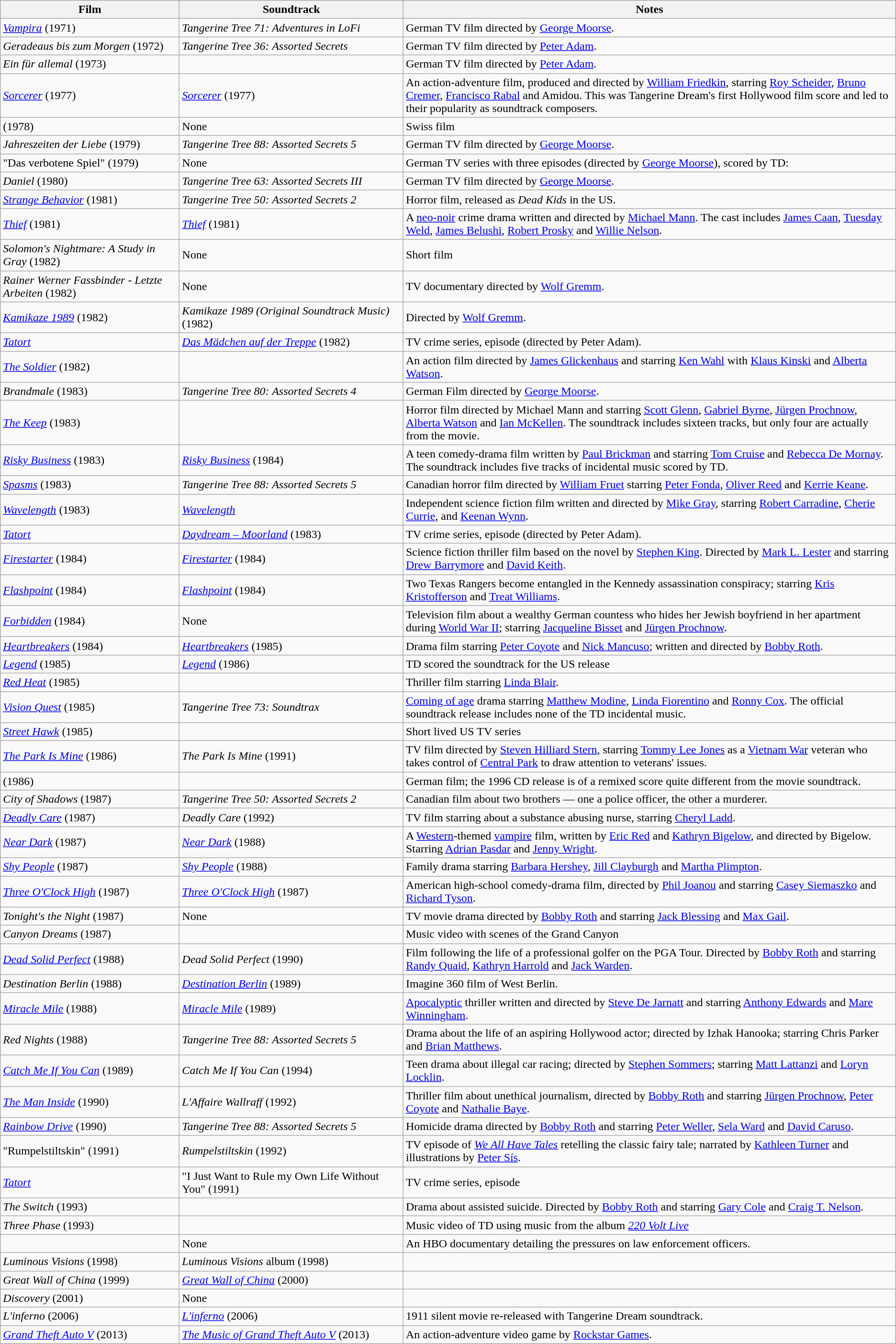<table class="wikitable">
<tr>
<th style="width:20%">Film</th>
<th style="width:25%">Soundtrack</th>
<th>Notes</th>
</tr>
<tr>
<td><em><a href='#'>Vampira</a></em> (1971)</td>
<td><em>Tangerine Tree 71: Adventures in LoFi</em></td>
<td>German TV film directed by <a href='#'>George Moorse</a>.</td>
</tr>
<tr>
<td><em>Geradeaus bis zum Morgen</em> (1972)</td>
<td><em>Tangerine Tree 36: Assorted Secrets</em></td>
<td>German TV film directed by <a href='#'>Peter Adam</a>.</td>
</tr>
<tr>
<td><em>Ein für allemal</em> (1973)</td>
<td></td>
<td>German TV film directed by <a href='#'>Peter Adam</a>.</td>
</tr>
<tr>
<td><em><a href='#'>Sorcerer</a></em> (1977)</td>
<td><em><a href='#'>Sorcerer</a></em> (1977)</td>
<td>An action-adventure film, produced and directed by <a href='#'>William Friedkin</a>, starring <a href='#'>Roy Scheider</a>, <a href='#'>Bruno Cremer</a>, <a href='#'>Francisco Rabal</a> and Amidou. This was Tangerine Dream's first Hollywood film score and led to their popularity as soundtrack composers.</td>
</tr>
<tr>
<td><em></em> (1978)</td>
<td>None</td>
<td>Swiss film</td>
</tr>
<tr>
<td><em>Jahreszeiten der Liebe</em> (1979)</td>
<td><em>Tangerine Tree 88: Assorted Secrets 5</em></td>
<td>German TV film directed by <a href='#'>George Moorse</a>.</td>
</tr>
<tr>
<td>"Das verbotene Spiel" (1979)</td>
<td>None</td>
<td>German TV series with three episodes (directed by <a href='#'>George Moorse</a>), scored by TD:</td>
</tr>
<tr>
<td><em>Daniel</em> (1980)</td>
<td><em>Tangerine Tree 63: Assorted Secrets III</em></td>
<td>German TV film directed by <a href='#'>George Moorse</a>.</td>
</tr>
<tr>
<td><em><a href='#'>Strange Behavior</a></em> (1981)</td>
<td><em>Tangerine Tree 50: Assorted Secrets 2</em></td>
<td>Horror film, released as <em>Dead Kids</em> in the US.</td>
</tr>
<tr>
<td><em><a href='#'>Thief</a></em> (1981)</td>
<td><em><a href='#'>Thief</a></em> (1981)</td>
<td>A <a href='#'>neo-noir</a> crime drama written and directed by <a href='#'>Michael Mann</a>. The cast includes <a href='#'>James Caan</a>, <a href='#'>Tuesday Weld</a>, <a href='#'>James Belushi</a>, <a href='#'>Robert Prosky</a> and <a href='#'>Willie Nelson</a>.</td>
</tr>
<tr>
<td><em>Solomon's Nightmare: A Study in Gray</em> (1982)</td>
<td>None</td>
<td>Short film</td>
</tr>
<tr>
<td><em>Rainer Werner Fassbinder - Letzte Arbeiten</em> (1982)</td>
<td>None</td>
<td>TV documentary directed by <a href='#'>Wolf Gremm</a>.</td>
</tr>
<tr>
<td><em><a href='#'>Kamikaze 1989</a></em> (1982)</td>
<td><em>Kamikaze 1989 (Original Soundtrack Music)</em> (1982)</td>
<td>Directed by <a href='#'>Wolf Gremm</a>.</td>
</tr>
<tr>
<td><em><a href='#'>Tatort</a></em></td>
<td><em><a href='#'>Das Mädchen auf der Treppe</a></em> (1982)</td>
<td>TV crime series, episode  (directed by Peter Adam).</td>
</tr>
<tr>
<td><em><a href='#'>The Soldier</a></em> (1982)</td>
<td></td>
<td>An action film directed by <a href='#'>James Glickenhaus</a> and starring <a href='#'>Ken Wahl</a> with <a href='#'>Klaus Kinski</a> and <a href='#'>Alberta Watson</a>.</td>
</tr>
<tr>
<td><em>Brandmale</em> (1983)</td>
<td><em>Tangerine Tree 80: Assorted Secrets 4</em></td>
<td>German Film directed by <a href='#'>George Moorse</a>.</td>
</tr>
<tr>
<td><em><a href='#'>The Keep</a></em> (1983)</td>
<td></td>
<td>Horror film directed by Michael Mann and starring <a href='#'>Scott Glenn</a>, <a href='#'>Gabriel Byrne</a>, <a href='#'>Jürgen Prochnow</a>, <a href='#'>Alberta Watson</a> and <a href='#'>Ian McKellen</a>. The soundtrack includes sixteen tracks, but only four are actually from the movie.</td>
</tr>
<tr>
<td><em><a href='#'>Risky Business</a></em> (1983)</td>
<td><em><a href='#'>Risky Business</a></em> (1984)</td>
<td>A teen comedy-drama film written by <a href='#'>Paul Brickman</a> and starring <a href='#'>Tom Cruise</a> and <a href='#'>Rebecca De Mornay</a>. The soundtrack includes five tracks of incidental music scored by TD.</td>
</tr>
<tr>
<td><em> <a href='#'>Spasms</a></em> (1983)</td>
<td><em>Tangerine Tree 88: Assorted Secrets 5</em></td>
<td>Canadian horror film directed by <a href='#'>William Fruet</a> starring <a href='#'>Peter Fonda</a>, <a href='#'>Oliver Reed</a> and <a href='#'>Kerrie Keane</a>.</td>
</tr>
<tr>
<td><em><a href='#'>Wavelength</a></em> (1983)</td>
<td><em><a href='#'>Wavelength</a></em></td>
<td>Independent science fiction film written and directed by <a href='#'>Mike Gray</a>, starring <a href='#'>Robert Carradine</a>, <a href='#'>Cherie Currie</a>, and <a href='#'>Keenan Wynn</a>.</td>
</tr>
<tr>
<td><em><a href='#'>Tatort</a></em></td>
<td><em><a href='#'>Daydream – Moorland</a></em> (1983)</td>
<td>TV crime series, episode  (directed by Peter Adam).</td>
</tr>
<tr>
<td><em><a href='#'>Firestarter</a></em> (1984)</td>
<td><em><a href='#'>Firestarter</a></em> (1984)</td>
<td>Science fiction thriller film based on the novel by <a href='#'>Stephen King</a>. Directed by <a href='#'>Mark L. Lester</a> and starring <a href='#'>Drew Barrymore</a> and <a href='#'>David Keith</a>.</td>
</tr>
<tr>
<td><em><a href='#'>Flashpoint</a></em> (1984)</td>
<td><em><a href='#'>Flashpoint</a></em> (1984)</td>
<td>Two Texas Rangers become entangled in the Kennedy assassination conspiracy; starring <a href='#'>Kris Kristofferson</a> and <a href='#'>Treat Williams</a>.</td>
</tr>
<tr>
<td><em><a href='#'>Forbidden</a></em> (1984)</td>
<td>None</td>
<td>Television film about a wealthy German countess who hides her Jewish boyfriend in her apartment during <a href='#'>World War II</a>; starring <a href='#'>Jacqueline Bisset</a> and <a href='#'>Jürgen Prochnow</a>.</td>
</tr>
<tr>
<td><em><a href='#'>Heartbreakers</a></em> (1984)</td>
<td><em><a href='#'>Heartbreakers</a></em> (1985)</td>
<td>Drama film starring <a href='#'>Peter Coyote</a> and <a href='#'>Nick Mancuso</a>; written and directed by <a href='#'>Bobby Roth</a>.</td>
</tr>
<tr>
<td><em><a href='#'>Legend</a></em> (1985)</td>
<td><em><a href='#'>Legend</a></em> (1986)</td>
<td>TD scored the soundtrack for the US release</td>
</tr>
<tr>
<td><em><a href='#'>Red Heat</a></em> (1985)</td>
<td></td>
<td>Thriller film starring <a href='#'>Linda Blair</a>.</td>
</tr>
<tr>
<td><em><a href='#'>Vision Quest</a></em> (1985)</td>
<td><em>Tangerine Tree 73: Soundtrax</em></td>
<td><a href='#'>Coming of age</a> drama starring <a href='#'>Matthew Modine</a>, <a href='#'>Linda Fiorentino</a> and <a href='#'>Ronny Cox</a>. The official soundtrack release includes none of the TD incidental music.</td>
</tr>
<tr>
<td><em><a href='#'>Street Hawk</a></em> (1985)</td>
<td></td>
<td>Short lived US TV series</td>
</tr>
<tr>
<td><em><a href='#'>The Park Is Mine</a></em> (1986)</td>
<td><em>The Park Is Mine</em> (1991)</td>
<td>TV film directed by <a href='#'>Steven Hilliard Stern</a>, starring <a href='#'>Tommy Lee Jones</a> as a <a href='#'>Vietnam War</a> veteran who takes control of <a href='#'>Central Park</a> to draw attention to veterans' issues.</td>
</tr>
<tr>
<td><em></em> (1986)</td>
<td></td>
<td>German film; the 1996 CD release is of a remixed score quite different from the movie soundtrack.</td>
</tr>
<tr>
<td><em>City of Shadows</em> (1987)</td>
<td><em>Tangerine Tree 50: Assorted Secrets 2</em></td>
<td>Canadian film about two brothers — one a police officer, the other a murderer.</td>
</tr>
<tr>
<td><em><a href='#'>Deadly Care</a></em> (1987)</td>
<td><em>Deadly Care</em> (1992)</td>
<td>TV film starring about a substance abusing nurse, starring <a href='#'>Cheryl Ladd</a>.</td>
</tr>
<tr>
<td><em><a href='#'>Near Dark</a></em> (1987)</td>
<td><em><a href='#'>Near Dark</a></em> (1988)</td>
<td>A <a href='#'>Western</a>-themed <a href='#'>vampire</a> film, written by <a href='#'>Eric Red</a> and <a href='#'>Kathryn Bigelow</a>, and directed by Bigelow. Starring <a href='#'>Adrian Pasdar</a> and <a href='#'>Jenny Wright</a>.</td>
</tr>
<tr>
<td><em><a href='#'>Shy People</a></em> (1987)</td>
<td><em><a href='#'>Shy People</a></em> (1988)</td>
<td>Family drama starring <a href='#'>Barbara Hershey</a>, <a href='#'>Jill Clayburgh</a> and <a href='#'>Martha Plimpton</a>.</td>
</tr>
<tr>
<td><em><a href='#'>Three O'Clock High</a></em> (1987)</td>
<td><em><a href='#'>Three O'Clock High</a></em> (1987)</td>
<td>American high-school comedy-drama film, directed by <a href='#'>Phil Joanou</a> and starring <a href='#'>Casey Siemaszko</a> and <a href='#'>Richard Tyson</a>.</td>
</tr>
<tr>
<td><em>Tonight's the Night</em> (1987)</td>
<td>None</td>
<td>TV movie drama directed by <a href='#'>Bobby Roth</a> and starring <a href='#'>Jack Blessing</a> and <a href='#'>Max Gail</a>.</td>
</tr>
<tr>
<td><em>Canyon Dreams</em> (1987)</td>
<td></td>
<td>Music video with scenes of the Grand Canyon</td>
</tr>
<tr>
<td><em><a href='#'>Dead Solid Perfect</a></em> (1988)</td>
<td><em>Dead Solid Perfect</em> (1990)</td>
<td>Film following the life of a professional golfer on the PGA Tour. Directed by <a href='#'>Bobby Roth</a> and starring <a href='#'>Randy Quaid</a>, <a href='#'>Kathryn Harrold</a> and <a href='#'>Jack Warden</a>.</td>
</tr>
<tr>
<td><em>Destination Berlin</em> (1988)</td>
<td><em><a href='#'>Destination Berlin</a></em> (1989)</td>
<td>Imagine 360 film of West Berlin.</td>
</tr>
<tr>
<td><em><a href='#'>Miracle Mile</a></em> (1988)</td>
<td><em><a href='#'>Miracle Mile</a></em> (1989)</td>
<td><a href='#'>Apocalyptic</a> thriller written and directed by <a href='#'>Steve De Jarnatt</a> and starring <a href='#'>Anthony Edwards</a> and <a href='#'>Mare Winningham</a>.</td>
</tr>
<tr>
<td><em>Red Nights</em> (1988)</td>
<td><em>Tangerine Tree 88: Assorted Secrets 5</em></td>
<td>Drama about the life of an aspiring Hollywood actor; directed by Izhak Hanooka; starring Chris Parker and <a href='#'>Brian Matthews</a>.</td>
</tr>
<tr>
<td><em><a href='#'>Catch Me If You Can</a></em> (1989)</td>
<td><em>Catch Me If You Can</em> (1994)</td>
<td>Teen drama about illegal car racing; directed by <a href='#'>Stephen Sommers</a>; starring <a href='#'>Matt Lattanzi</a> and <a href='#'>Loryn Locklin</a>.</td>
</tr>
<tr>
<td><em><a href='#'>The Man Inside</a></em> (1990)</td>
<td><em>L'Affaire Wallraff</em> (1992)</td>
<td>Thriller film about unethical journalism, directed by <a href='#'>Bobby Roth</a> and starring <a href='#'>Jürgen Prochnow</a>, <a href='#'>Peter Coyote</a> and <a href='#'>Nathalie Baye</a>.</td>
</tr>
<tr>
<td><em><a href='#'>Rainbow Drive</a></em> (1990)</td>
<td><em>Tangerine Tree 88: Assorted Secrets 5</em></td>
<td>Homicide drama directed by <a href='#'>Bobby Roth</a> and starring <a href='#'>Peter Weller</a>, <a href='#'>Sela Ward</a> and <a href='#'>David Caruso</a>.</td>
</tr>
<tr>
<td>"Rumpelstiltskin" (1991)</td>
<td><em>Rumpelstiltskin</em> (1992)</td>
<td>TV episode of <em><a href='#'>We All Have Tales</a></em> retelling the classic fairy tale; narrated by <a href='#'>Kathleen Turner</a> and illustrations by <a href='#'>Peter Sís</a>.</td>
</tr>
<tr>
<td><em><a href='#'>Tatort</a></em></td>
<td>"I Just Want to Rule my Own Life Without You" (1991)</td>
<td>TV crime series, episode </td>
</tr>
<tr>
<td><em>The Switch</em> (1993)</td>
<td></td>
<td>Drama about assisted suicide. Directed by <a href='#'>Bobby Roth</a> and starring <a href='#'>Gary Cole</a> and <a href='#'>Craig T. Nelson</a>.</td>
</tr>
<tr>
<td><em>Three Phase</em> (1993)</td>
<td></td>
<td>Music video of TD using music from the album <em><a href='#'>220 Volt Live</a></em></td>
</tr>
<tr>
<td></td>
<td>None</td>
<td>An HBO documentary detailing the pressures on law enforcement officers.</td>
</tr>
<tr>
<td><em>Luminous Visions</em> (1998)</td>
<td><em>Luminous Visions</em> album (1998)</td>
<td></td>
</tr>
<tr>
<td><em>Great Wall of China</em> (1999)</td>
<td><em><a href='#'>Great Wall of China</a></em> (2000)</td>
<td></td>
</tr>
<tr>
<td><em>Discovery</em> (2001)</td>
<td>None</td>
<td></td>
</tr>
<tr>
<td><em>L'inferno</em> (2006)</td>
<td><em><a href='#'>L'inferno</a></em> (2006)</td>
<td>1911 silent movie re-released with Tangerine Dream soundtrack.</td>
</tr>
<tr>
<td><em><a href='#'>Grand Theft Auto V</a></em> (2013)</td>
<td><em><a href='#'>The Music of Grand Theft Auto V</a></em> (2013)</td>
<td>An action-adventure video game by <a href='#'>Rockstar Games</a>.</td>
</tr>
</table>
